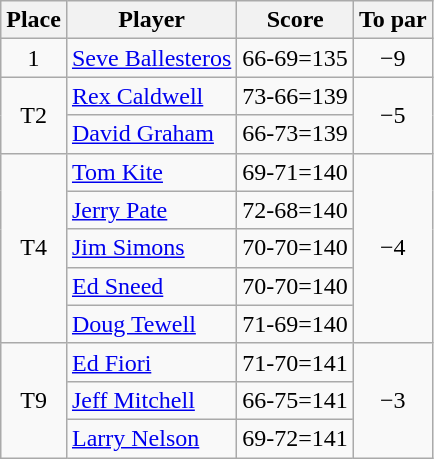<table class="wikitable">
<tr>
<th>Place</th>
<th>Player</th>
<th>Score</th>
<th>To par</th>
</tr>
<tr>
<td align="center">1</td>
<td> <a href='#'>Seve Ballesteros</a></td>
<td>66-69=135</td>
<td align="center">−9</td>
</tr>
<tr>
<td rowspan=2 align="center">T2</td>
<td> <a href='#'>Rex Caldwell</a></td>
<td>73-66=139</td>
<td rowspan=2 align="center">−5</td>
</tr>
<tr>
<td> <a href='#'>David Graham</a></td>
<td>66-73=139</td>
</tr>
<tr>
<td rowspan=5 align="center">T4</td>
<td> <a href='#'>Tom Kite</a></td>
<td>69-71=140</td>
<td rowspan=5 align="center">−4</td>
</tr>
<tr>
<td> <a href='#'>Jerry Pate</a></td>
<td>72-68=140</td>
</tr>
<tr>
<td> <a href='#'>Jim Simons</a></td>
<td>70-70=140</td>
</tr>
<tr>
<td> <a href='#'>Ed Sneed</a></td>
<td>70-70=140</td>
</tr>
<tr>
<td> <a href='#'>Doug Tewell</a></td>
<td>71-69=140</td>
</tr>
<tr>
<td rowspan=3 align="center">T9</td>
<td> <a href='#'>Ed Fiori</a></td>
<td>71-70=141</td>
<td rowspan=3 align="center">−3</td>
</tr>
<tr>
<td> <a href='#'>Jeff Mitchell</a></td>
<td>66-75=141</td>
</tr>
<tr>
<td> <a href='#'>Larry Nelson</a></td>
<td>69-72=141</td>
</tr>
</table>
